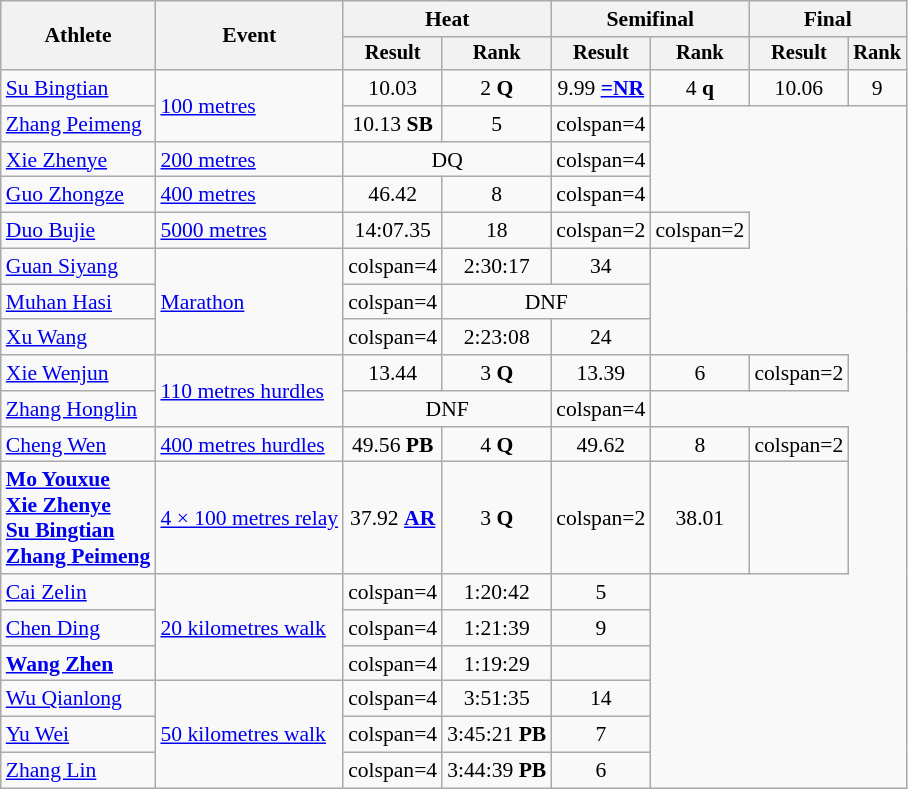<table class="wikitable" style="font-size:90%">
<tr>
<th rowspan="2">Athlete</th>
<th rowspan="2">Event</th>
<th colspan="2">Heat</th>
<th colspan="2">Semifinal</th>
<th colspan="2">Final</th>
</tr>
<tr style="font-size:95%">
<th>Result</th>
<th>Rank</th>
<th>Result</th>
<th>Rank</th>
<th>Result</th>
<th>Rank</th>
</tr>
<tr style=text-align:center>
<td style=text-align:left><a href='#'>Su Bingtian</a></td>
<td style=text-align:left rowspan=2><a href='#'>100 metres</a></td>
<td>10.03</td>
<td>2 <strong>Q</strong></td>
<td>9.99 <strong><a href='#'>=NR</a></strong></td>
<td>4 <strong>q</strong></td>
<td>10.06</td>
<td>9</td>
</tr>
<tr style=text-align:center>
<td style=text-align:left><a href='#'>Zhang Peimeng</a></td>
<td>10.13 <strong>SB</strong></td>
<td>5</td>
<td>colspan=4 </td>
</tr>
<tr style=text-align:center>
<td style=text-align:left><a href='#'>Xie Zhenye</a></td>
<td style=text-align:left rowspan=1><a href='#'>200 metres</a></td>
<td colspan=2>DQ</td>
<td>colspan=4 </td>
</tr>
<tr style=text-align:center>
<td style=text-align:left><a href='#'>Guo Zhongze</a></td>
<td style=text-align:left rowspan=1><a href='#'>400 metres</a></td>
<td>46.42</td>
<td>8</td>
<td>colspan=4 </td>
</tr>
<tr style=text-align:center>
<td style=text-align:left><a href='#'>Duo Bujie</a></td>
<td style=text-align:left rowspan=1><a href='#'>5000 metres</a></td>
<td>14:07.35</td>
<td>18</td>
<td>colspan=2 </td>
<td>colspan=2 </td>
</tr>
<tr style=text-align:center>
<td style=text-align:left><a href='#'>Guan Siyang</a></td>
<td style=text-align:left rowspan=3><a href='#'>Marathon</a></td>
<td>colspan=4 </td>
<td>2:30:17</td>
<td>34</td>
</tr>
<tr style=text-align:center>
<td style=text-align:left><a href='#'>Muhan Hasi</a></td>
<td>colspan=4 </td>
<td colspan=2>DNF</td>
</tr>
<tr style=text-align:center>
<td style=text-align:left><a href='#'>Xu Wang</a></td>
<td>colspan=4 </td>
<td>2:23:08</td>
<td>24</td>
</tr>
<tr style=text-align:center>
<td style=text-align:left><a href='#'>Xie Wenjun</a></td>
<td style=text-align:left rowspan=2><a href='#'>110 metres hurdles</a></td>
<td>13.44</td>
<td>3 <strong>Q</strong></td>
<td>13.39</td>
<td>6</td>
<td>colspan=2 </td>
</tr>
<tr style=text-align:center>
<td style=text-align:left><a href='#'>Zhang Honglin</a></td>
<td colspan=2>DNF</td>
<td>colspan=4 </td>
</tr>
<tr style=text-align:center>
<td style=text-align:left><a href='#'>Cheng Wen</a></td>
<td style=text-align:left rowspan=1><a href='#'>400 metres hurdles</a></td>
<td>49.56 <strong>PB</strong></td>
<td>4 <strong>Q</strong></td>
<td>49.62</td>
<td>8</td>
<td>colspan=2 </td>
</tr>
<tr style=text-align:center>
<td style=text-align:left><strong><a href='#'>Mo Youxue</a></strong><br><strong><a href='#'>Xie Zhenye</a></strong><br><strong><a href='#'>Su Bingtian</a></strong><br><strong><a href='#'>Zhang Peimeng</a></strong></td>
<td style=text-align:left><a href='#'>4 × 100 metres relay</a></td>
<td>37.92 <strong><a href='#'>AR</a></strong></td>
<td>3 <strong>Q</strong></td>
<td>colspan=2 </td>
<td>38.01</td>
<td></td>
</tr>
<tr style=text-align:center>
<td style=text-align:left><a href='#'>Cai Zelin</a></td>
<td style=text-align:left rowspan=3><a href='#'>20 kilometres walk</a></td>
<td>colspan=4 </td>
<td>1:20:42</td>
<td>5</td>
</tr>
<tr style=text-align:center>
<td style=text-align:left><a href='#'>Chen Ding</a></td>
<td>colspan=4 </td>
<td>1:21:39</td>
<td>9</td>
</tr>
<tr style=text-align:center>
<td style=text-align:left><strong><a href='#'>Wang Zhen</a></strong></td>
<td>colspan=4 </td>
<td>1:19:29</td>
<td></td>
</tr>
<tr style=text-align:center>
<td style=text-align:left><a href='#'>Wu Qianlong</a></td>
<td style=text-align:left rowspan=3><a href='#'>50 kilometres walk</a></td>
<td>colspan=4 </td>
<td>3:51:35</td>
<td>14</td>
</tr>
<tr style=text-align:center>
<td style=text-align:left><a href='#'>Yu Wei</a></td>
<td>colspan=4 </td>
<td>3:45:21 <strong>PB</strong></td>
<td>7</td>
</tr>
<tr style=text-align:center>
<td style=text-align:left><a href='#'>Zhang Lin</a></td>
<td>colspan=4 </td>
<td>3:44:39 <strong>PB</strong></td>
<td>6</td>
</tr>
</table>
